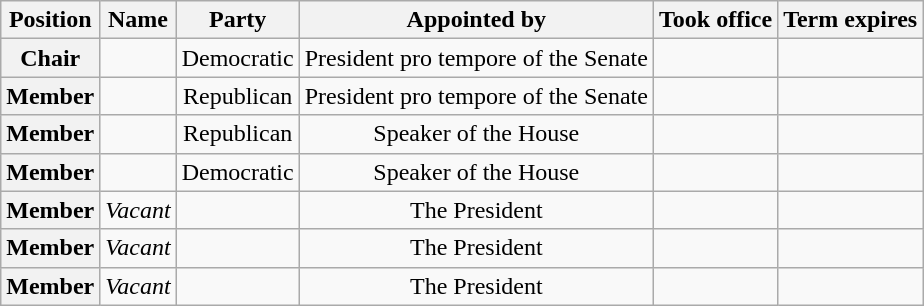<table class="wikitable sortable plainrowheaders" style="text-align:center">
<tr>
<th scope="col" "width:15%">Position</th>
<th scope="col" "width:20%">Name</th>
<th scope="col" "width:15%">Party</th>
<th scope="col" "width:15%">Appointed by</th>
<th scope="col" "width:15%">Took office</th>
<th scope="col" "width:15%">Term expires</th>
</tr>
<tr>
<th>Chair</th>
<td></td>
<td>Democratic</td>
<td>President pro tempore of the Senate</td>
<td></td>
<td></td>
</tr>
<tr>
<th>Member</th>
<td></td>
<td>Republican</td>
<td>President pro tempore of the Senate</td>
<td></td>
<td></td>
</tr>
<tr>
<th>Member</th>
<td></td>
<td>Republican</td>
<td>Speaker of the House</td>
<td></td>
<td></td>
</tr>
<tr>
<th>Member</th>
<td></td>
<td>Democratic</td>
<td>Speaker of the House</td>
<td></td>
<td></td>
</tr>
<tr>
<th>Member</th>
<td><em>Vacant</em></td>
<td></td>
<td>The President</td>
<td></td>
<td></td>
</tr>
<tr>
<th>Member</th>
<td><em>Vacant</em></td>
<td></td>
<td>The President</td>
<td></td>
<td></td>
</tr>
<tr>
<th>Member</th>
<td><em>Vacant</em></td>
<td></td>
<td>The President</td>
<td></td>
<td></td>
</tr>
</table>
